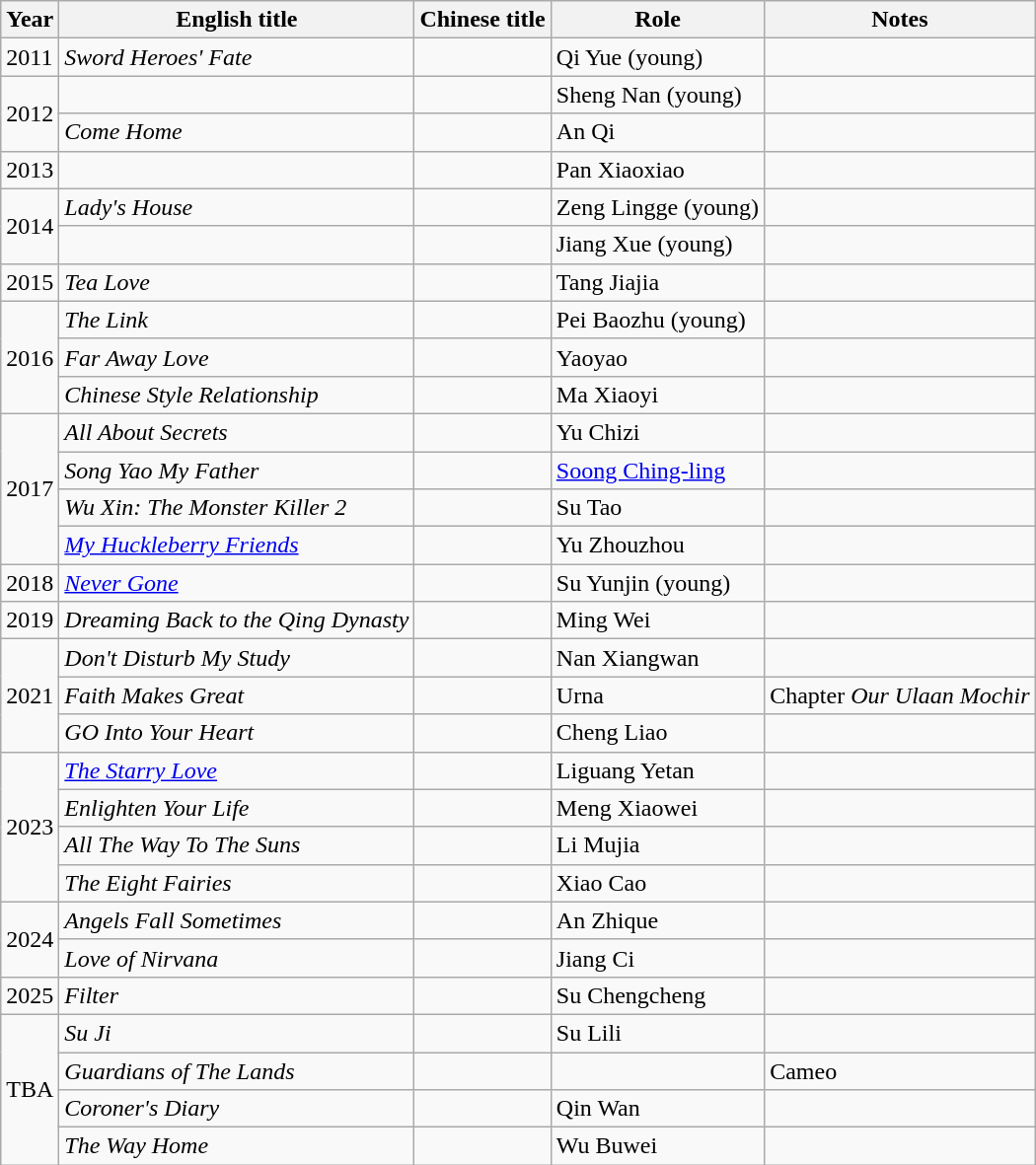<table class="wikitable sortable">
<tr>
<th>Year</th>
<th>English title</th>
<th>Chinese title</th>
<th>Role</th>
<th class="unsortable">Notes</th>
</tr>
<tr>
<td>2011</td>
<td><em>Sword Heroes' Fate</em></td>
<td></td>
<td>Qi Yue (young)</td>
<td></td>
</tr>
<tr>
<td rowspan=2>2012</td>
<td></td>
<td></td>
<td>Sheng Nan (young)</td>
<td></td>
</tr>
<tr>
<td><em>Come Home</em></td>
<td></td>
<td>An Qi</td>
<td></td>
</tr>
<tr>
<td>2013</td>
<td></td>
<td></td>
<td>Pan Xiaoxiao</td>
<td></td>
</tr>
<tr>
<td rowspan=2>2014</td>
<td><em>Lady's House</em></td>
<td></td>
<td>Zeng Lingge (young)</td>
<td></td>
</tr>
<tr>
<td></td>
<td></td>
<td>Jiang Xue (young)</td>
<td></td>
</tr>
<tr>
<td>2015</td>
<td><em>Tea Love</em></td>
<td></td>
<td>Tang Jiajia</td>
<td></td>
</tr>
<tr>
<td rowspan=3>2016</td>
<td><em>The Link</em></td>
<td></td>
<td>Pei Baozhu (young)</td>
<td></td>
</tr>
<tr>
<td><em>Far Away Love</em></td>
<td></td>
<td>Yaoyao</td>
<td></td>
</tr>
<tr>
<td><em>Chinese Style Relationship</em></td>
<td></td>
<td>Ma Xiaoyi</td>
<td></td>
</tr>
<tr>
<td rowspan=4>2017</td>
<td><em>All About Secrets</em></td>
<td></td>
<td>Yu Chizi</td>
<td></td>
</tr>
<tr>
<td><em>Song Yao My Father</em></td>
<td></td>
<td><a href='#'>Soong Ching-ling</a></td>
<td></td>
</tr>
<tr>
<td><em>Wu Xin: The Monster Killer 2</em></td>
<td></td>
<td>Su Tao</td>
<td></td>
</tr>
<tr>
<td><em><a href='#'>My Huckleberry Friends</a></em></td>
<td></td>
<td>Yu Zhouzhou</td>
<td></td>
</tr>
<tr>
<td>2018</td>
<td><em><a href='#'>Never Gone</a></em></td>
<td></td>
<td>Su Yunjin (young)</td>
<td></td>
</tr>
<tr>
<td>2019</td>
<td><em>Dreaming Back to the Qing Dynasty</em></td>
<td></td>
<td>Ming Wei</td>
<td></td>
</tr>
<tr>
<td rowspan=3>2021</td>
<td><em>Don't Disturb My Study</em></td>
<td></td>
<td>Nan Xiangwan</td>
<td></td>
</tr>
<tr>
<td><em>Faith Makes Great</em></td>
<td></td>
<td>Urna</td>
<td>Chapter <em>Our Ulaan Mochir</em></td>
</tr>
<tr>
<td><em>GO Into Your Heart</em></td>
<td></td>
<td>Cheng Liao</td>
<td></td>
</tr>
<tr>
<td rowspan=4>2023</td>
<td><em><a href='#'>The Starry Love</a></em></td>
<td></td>
<td>Liguang Yetan</td>
<td></td>
</tr>
<tr>
<td><em>Enlighten Your Life</em></td>
<td></td>
<td>Meng Xiaowei</td>
<td></td>
</tr>
<tr>
<td><em>All The Way To The Suns</em></td>
<td></td>
<td>Li Mujia</td>
<td></td>
</tr>
<tr>
<td><em>The Eight Fairies</em></td>
<td></td>
<td>Xiao Cao</td>
<td></td>
</tr>
<tr>
<td rowspan="2">2024</td>
<td><em>Angels Fall Sometimes</em></td>
<td></td>
<td>An Zhique</td>
<td></td>
</tr>
<tr>
<td><em>Love of Nirvana</em></td>
<td></td>
<td>Jiang Ci</td>
<td></td>
</tr>
<tr>
<td>2025</td>
<td><em>Filter</em></td>
<td></td>
<td>Su Chengcheng</td>
<td></td>
</tr>
<tr>
<td rowspan="4">TBA</td>
<td><em>Su Ji</em></td>
<td></td>
<td>Su Lili</td>
<td></td>
</tr>
<tr>
<td><em>Guardians of The Lands</em></td>
<td></td>
<td></td>
<td>Cameo</td>
</tr>
<tr>
<td><em>Coroner's Diary</em></td>
<td></td>
<td>Qin Wan</td>
<td></td>
</tr>
<tr>
<td><em>The Way Home</em></td>
<td></td>
<td>Wu Buwei</td>
<td></td>
</tr>
</table>
